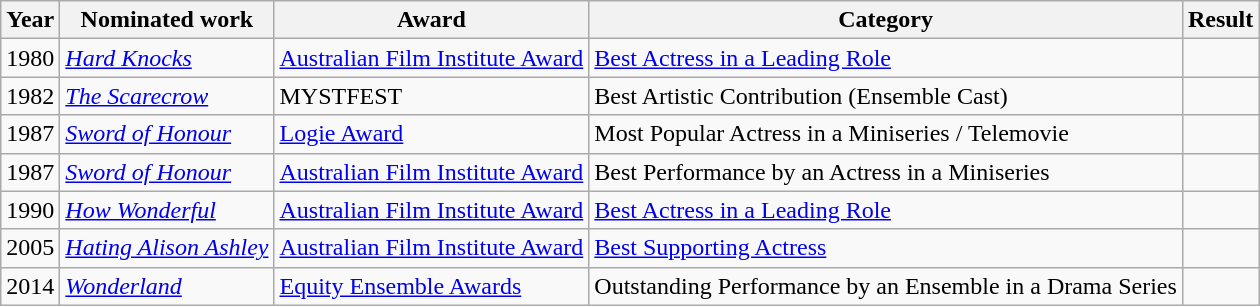<table class="wikitable sortable">
<tr>
<th>Year</th>
<th>Nominated work</th>
<th>Award</th>
<th>Category</th>
<th>Result</th>
</tr>
<tr>
<td>1980</td>
<td><em><a href='#'>Hard Knocks</a></em></td>
<td><a href='#'>Australian Film Institute Award</a></td>
<td><a href='#'>Best Actress in a Leading Role</a></td>
<td></td>
</tr>
<tr>
<td>1982</td>
<td><em><a href='#'>The Scarecrow</a></em></td>
<td>MYSTFEST</td>
<td>Best Artistic Contribution (Ensemble Cast)</td>
<td></td>
</tr>
<tr>
<td>1987</td>
<td><em><a href='#'>Sword of Honour</a></em></td>
<td><a href='#'>Logie Award</a></td>
<td>Most Popular Actress in a Miniseries / Telemovie</td>
<td></td>
</tr>
<tr>
<td>1987</td>
<td><em><a href='#'>Sword of Honour</a></em></td>
<td><a href='#'>Australian Film Institute Award</a></td>
<td>Best Performance by an Actress in a Miniseries</td>
<td></td>
</tr>
<tr>
<td>1990</td>
<td><em><a href='#'>How Wonderful</a></em></td>
<td><a href='#'>Australian Film Institute Award</a></td>
<td><a href='#'>Best Actress in a Leading Role</a></td>
<td></td>
</tr>
<tr>
<td>2005</td>
<td><em><a href='#'>Hating Alison Ashley</a></em></td>
<td><a href='#'>Australian Film Institute Award</a></td>
<td><a href='#'>Best Supporting Actress</a></td>
<td></td>
</tr>
<tr>
<td>2014</td>
<td><em><a href='#'>Wonderland</a></em></td>
<td><a href='#'>Equity Ensemble Awards</a></td>
<td>Outstanding Performance by an Ensemble in a Drama Series</td>
<td></td>
</tr>
</table>
